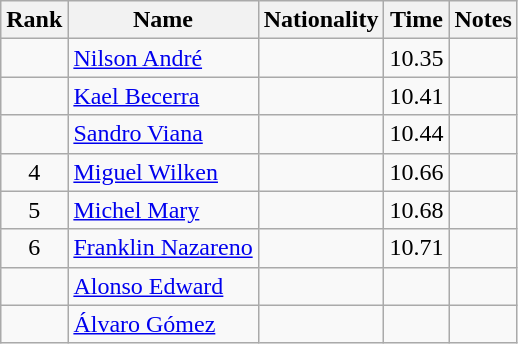<table class="wikitable sortable" style="text-align:center">
<tr>
<th>Rank</th>
<th>Name</th>
<th>Nationality</th>
<th>Time</th>
<th>Notes</th>
</tr>
<tr>
<td></td>
<td align=left><a href='#'>Nilson André</a></td>
<td align=left></td>
<td>10.35</td>
<td></td>
</tr>
<tr>
<td></td>
<td align=left><a href='#'>Kael Becerra</a></td>
<td align=left></td>
<td>10.41</td>
<td></td>
</tr>
<tr>
<td></td>
<td align=left><a href='#'>Sandro Viana</a></td>
<td align=left></td>
<td>10.44</td>
<td></td>
</tr>
<tr>
<td>4</td>
<td align=left><a href='#'>Miguel Wilken</a></td>
<td align=left></td>
<td>10.66</td>
<td></td>
</tr>
<tr>
<td>5</td>
<td align=left><a href='#'>Michel Mary</a></td>
<td align=left></td>
<td>10.68</td>
<td></td>
</tr>
<tr>
<td>6</td>
<td align=left><a href='#'>Franklin Nazareno</a></td>
<td align=left></td>
<td>10.71</td>
<td></td>
</tr>
<tr>
<td></td>
<td align=left><a href='#'>Alonso Edward</a></td>
<td align=left></td>
<td></td>
<td></td>
</tr>
<tr>
<td></td>
<td align=left><a href='#'>Álvaro Gómez</a></td>
<td align=left></td>
<td></td>
<td></td>
</tr>
</table>
